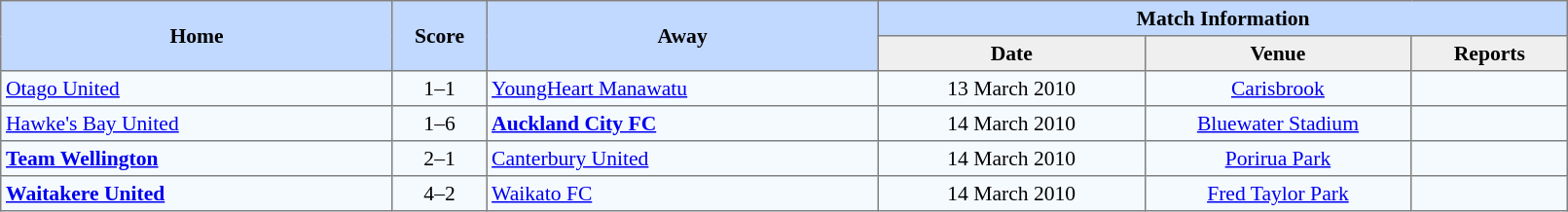<table border=1 style="border-collapse:collapse; font-size:90%; text-align:center;" cellpadding=3 cellspacing=0 width=85%>
<tr bgcolor=#C1D8FF>
<th rowspan=2 width=25%>Home</th>
<th rowspan=2 width=6%>Score</th>
<th rowspan=2 width=25%>Away</th>
<th colspan=6>Match Information</th>
</tr>
<tr bgcolor=#EFEFEF>
<th width=17%>Date</th>
<th width=17%>Venue</th>
<th width=10%>Reports</th>
</tr>
<tr bgcolor=#F5FAFF>
<td align=left> <a href='#'>Otago United</a></td>
<td>1–1</td>
<td align=left> <a href='#'>YoungHeart Manawatu</a></td>
<td>13 March 2010</td>
<td><a href='#'>Carisbrook</a></td>
<td></td>
</tr>
<tr bgcolor=#F5FAFF>
<td align=left> <a href='#'>Hawke's Bay United</a></td>
<td>1–6</td>
<td align=left> <strong><a href='#'>Auckland City FC</a></strong></td>
<td>14 March 2010</td>
<td><a href='#'>Bluewater Stadium</a></td>
<td></td>
</tr>
<tr bgcolor=#F5FAFF>
<td align=left> <strong><a href='#'>Team Wellington</a></strong></td>
<td>2–1</td>
<td align=left> <a href='#'>Canterbury United</a></td>
<td>14 March 2010</td>
<td><a href='#'>Porirua Park</a></td>
<td></td>
</tr>
<tr bgcolor=#F5FAFF>
<td align=left> <strong><a href='#'>Waitakere United</a></strong></td>
<td>4–2</td>
<td align=left> <a href='#'>Waikato FC</a></td>
<td>14 March 2010</td>
<td><a href='#'>Fred Taylor Park</a></td>
<td></td>
</tr>
</table>
